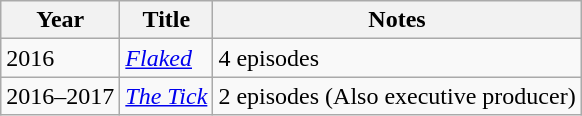<table class="wikitable">
<tr>
<th>Year</th>
<th>Title</th>
<th>Notes</th>
</tr>
<tr>
<td>2016</td>
<td><em><a href='#'>Flaked</a></em></td>
<td>4 episodes</td>
</tr>
<tr>
<td>2016–2017</td>
<td><em><a href='#'>The Tick</a></em></td>
<td>2 episodes (Also executive producer)</td>
</tr>
</table>
